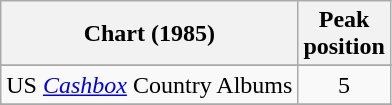<table class="wikitable sortable plainrowheaders" style="text-align:center">
<tr>
<th scope="col">Chart (1985)</th>
<th scope="col">Peak<br>position</th>
</tr>
<tr>
</tr>
<tr>
</tr>
<tr>
<td align="left">US <em><a href='#'>Cashbox</a></em> Country Albums</td>
<td align="center">5</td>
</tr>
<tr>
</tr>
</table>
